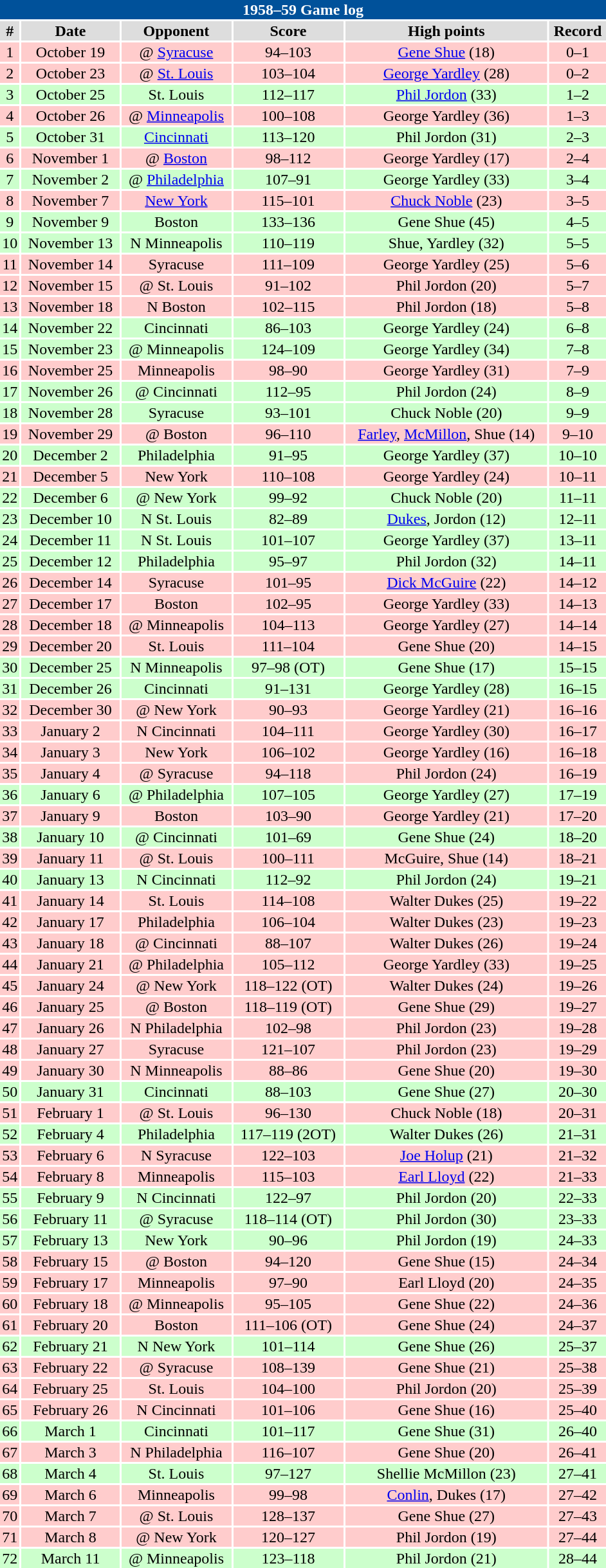<table class="toccolours collapsible" width=50% style="clear:both; margin:1.5em auto; text-align:center">
<tr>
<th colspan=11 style="background:#00519a; color:white;">1958–59 Game log</th>
</tr>
<tr align="center" bgcolor="#dddddd">
<td><strong>#</strong></td>
<td><strong>Date</strong></td>
<td><strong>Opponent</strong></td>
<td><strong>Score</strong></td>
<td><strong>High points</strong></td>
<td><strong>Record</strong></td>
</tr>
<tr align="center" bgcolor="ffcccc">
<td>1</td>
<td>October 19</td>
<td>@ <a href='#'>Syracuse</a></td>
<td>94–103</td>
<td><a href='#'>Gene Shue</a> (18)</td>
<td>0–1</td>
</tr>
<tr align="center" bgcolor="ffcccc">
<td>2</td>
<td>October 23</td>
<td>@ <a href='#'>St. Louis</a></td>
<td>103–104</td>
<td><a href='#'>George Yardley</a> (28)</td>
<td>0–2</td>
</tr>
<tr align="center" bgcolor="ccffcc">
<td>3</td>
<td>October 25</td>
<td>St. Louis</td>
<td>112–117</td>
<td><a href='#'>Phil Jordon</a> (33)</td>
<td>1–2</td>
</tr>
<tr align="center" bgcolor="ffcccc">
<td>4</td>
<td>October 26</td>
<td>@ <a href='#'>Minneapolis</a></td>
<td>100–108</td>
<td>George Yardley (36)</td>
<td>1–3</td>
</tr>
<tr align="center" bgcolor="ccffcc">
<td>5</td>
<td>October 31</td>
<td><a href='#'>Cincinnati</a></td>
<td>113–120</td>
<td>Phil Jordon (31)</td>
<td>2–3</td>
</tr>
<tr align="center" bgcolor="ffcccc">
<td>6</td>
<td>November 1</td>
<td>@ <a href='#'>Boston</a></td>
<td>98–112</td>
<td>George Yardley (17)</td>
<td>2–4</td>
</tr>
<tr align="center" bgcolor="ccffcc">
<td>7</td>
<td>November 2</td>
<td>@ <a href='#'>Philadelphia</a></td>
<td>107–91</td>
<td>George Yardley (33)</td>
<td>3–4</td>
</tr>
<tr align="center" bgcolor="ffcccc">
<td>8</td>
<td>November 7</td>
<td><a href='#'>New York</a></td>
<td>115–101</td>
<td><a href='#'>Chuck Noble</a> (23)</td>
<td>3–5</td>
</tr>
<tr align="center" bgcolor="ccffcc">
<td>9</td>
<td>November 9</td>
<td>Boston</td>
<td>133–136</td>
<td>Gene Shue (45)</td>
<td>4–5</td>
</tr>
<tr align="center" bgcolor="ccffcc">
<td>10</td>
<td>November 13</td>
<td>N Minneapolis</td>
<td>110–119</td>
<td>Shue, Yardley (32)</td>
<td>5–5</td>
</tr>
<tr align="center" bgcolor="ffcccc">
<td>11</td>
<td>November 14</td>
<td>Syracuse</td>
<td>111–109</td>
<td>George Yardley (25)</td>
<td>5–6</td>
</tr>
<tr align="center" bgcolor="ffcccc">
<td>12</td>
<td>November 15</td>
<td>@ St. Louis</td>
<td>91–102</td>
<td>Phil Jordon (20)</td>
<td>5–7</td>
</tr>
<tr align="center" bgcolor="ffcccc">
<td>13</td>
<td>November 18</td>
<td>N Boston</td>
<td>102–115</td>
<td>Phil Jordon (18)</td>
<td>5–8</td>
</tr>
<tr align="center" bgcolor="ccffcc">
<td>14</td>
<td>November 22</td>
<td>Cincinnati</td>
<td>86–103</td>
<td>George Yardley (24)</td>
<td>6–8</td>
</tr>
<tr align="center" bgcolor="ccffcc">
<td>15</td>
<td>November 23</td>
<td>@ Minneapolis</td>
<td>124–109</td>
<td>George Yardley (34)</td>
<td>7–8</td>
</tr>
<tr align="center" bgcolor="ffcccc">
<td>16</td>
<td>November 25</td>
<td>Minneapolis</td>
<td>98–90</td>
<td>George Yardley (31)</td>
<td>7–9</td>
</tr>
<tr align="center" bgcolor="ccffcc">
<td>17</td>
<td>November 26</td>
<td>@ Cincinnati</td>
<td>112–95</td>
<td>Phil Jordon (24)</td>
<td>8–9</td>
</tr>
<tr align="center" bgcolor="ccffcc">
<td>18</td>
<td>November 28</td>
<td>Syracuse</td>
<td>93–101</td>
<td>Chuck Noble (20)</td>
<td>9–9</td>
</tr>
<tr align="center" bgcolor="ffcccc">
<td>19</td>
<td>November 29</td>
<td>@ Boston</td>
<td>96–110</td>
<td><a href='#'>Farley</a>, <a href='#'>McMillon</a>, Shue (14)</td>
<td>9–10</td>
</tr>
<tr align="center" bgcolor="ccffcc">
<td>20</td>
<td>December 2</td>
<td>Philadelphia</td>
<td>91–95</td>
<td>George Yardley (37)</td>
<td>10–10</td>
</tr>
<tr align="center" bgcolor="ffcccc">
<td>21</td>
<td>December 5</td>
<td>New York</td>
<td>110–108</td>
<td>George Yardley (24)</td>
<td>10–11</td>
</tr>
<tr align="center" bgcolor="ccffcc">
<td>22</td>
<td>December 6</td>
<td>@ New York</td>
<td>99–92</td>
<td>Chuck Noble (20)</td>
<td>11–11</td>
</tr>
<tr align="center" bgcolor="ccffcc">
<td>23</td>
<td>December 10</td>
<td>N St. Louis</td>
<td>82–89</td>
<td><a href='#'>Dukes</a>, Jordon (12)</td>
<td>12–11</td>
</tr>
<tr align="center" bgcolor="ccffcc">
<td>24</td>
<td>December 11</td>
<td>N St. Louis</td>
<td>101–107</td>
<td>George Yardley (37)</td>
<td>13–11</td>
</tr>
<tr align="center" bgcolor="ccffcc">
<td>25</td>
<td>December 12</td>
<td>Philadelphia</td>
<td>95–97</td>
<td>Phil Jordon (32)</td>
<td>14–11</td>
</tr>
<tr align="center" bgcolor="ffcccc">
<td>26</td>
<td>December 14</td>
<td>Syracuse</td>
<td>101–95</td>
<td><a href='#'>Dick McGuire</a> (22)</td>
<td>14–12</td>
</tr>
<tr align="center" bgcolor="ffcccc">
<td>27</td>
<td>December 17</td>
<td>Boston</td>
<td>102–95</td>
<td>George Yardley (33)</td>
<td>14–13</td>
</tr>
<tr align="center" bgcolor="ffcccc">
<td>28</td>
<td>December 18</td>
<td>@ Minneapolis</td>
<td>104–113</td>
<td>George Yardley (27)</td>
<td>14–14</td>
</tr>
<tr align="center" bgcolor="ffcccc">
<td>29</td>
<td>December 20</td>
<td>St. Louis</td>
<td>111–104</td>
<td>Gene Shue (20)</td>
<td>14–15</td>
</tr>
<tr align="center" bgcolor="ccffcc">
<td>30</td>
<td>December 25</td>
<td>N Minneapolis</td>
<td>97–98 (OT)</td>
<td>Gene Shue (17)</td>
<td>15–15</td>
</tr>
<tr align="center" bgcolor="ccffcc">
<td>31</td>
<td>December 26</td>
<td>Cincinnati</td>
<td>91–131</td>
<td>George Yardley (28)</td>
<td>16–15</td>
</tr>
<tr align="center" bgcolor="ffcccc">
<td>32</td>
<td>December 30</td>
<td>@ New York</td>
<td>90–93</td>
<td>George Yardley (21)</td>
<td>16–16</td>
</tr>
<tr align="center" bgcolor="ffcccc">
<td>33</td>
<td>January 2</td>
<td>N Cincinnati</td>
<td>104–111</td>
<td>George Yardley (30)</td>
<td>16–17</td>
</tr>
<tr align="center" bgcolor="ffcccc">
<td>34</td>
<td>January 3</td>
<td>New York</td>
<td>106–102</td>
<td>George Yardley (16)</td>
<td>16–18</td>
</tr>
<tr align="center" bgcolor="ffcccc">
<td>35</td>
<td>January 4</td>
<td>@ Syracuse</td>
<td>94–118</td>
<td>Phil Jordon (24)</td>
<td>16–19</td>
</tr>
<tr align="center" bgcolor="ccffcc">
<td>36</td>
<td>January 6</td>
<td>@ Philadelphia</td>
<td>107–105</td>
<td>George Yardley (27)</td>
<td>17–19</td>
</tr>
<tr align="center" bgcolor="ffcccc">
<td>37</td>
<td>January 9</td>
<td>Boston</td>
<td>103–90</td>
<td>George Yardley (21)</td>
<td>17–20</td>
</tr>
<tr align="center" bgcolor="ccffcc">
<td>38</td>
<td>January 10</td>
<td>@ Cincinnati</td>
<td>101–69</td>
<td>Gene Shue (24)</td>
<td>18–20</td>
</tr>
<tr align="center" bgcolor="ffcccc">
<td>39</td>
<td>January 11</td>
<td>@ St. Louis</td>
<td>100–111</td>
<td>McGuire, Shue (14)</td>
<td>18–21</td>
</tr>
<tr align="center" bgcolor="ccffcc">
<td>40</td>
<td>January 13</td>
<td>N Cincinnati</td>
<td>112–92</td>
<td>Phil Jordon (24)</td>
<td>19–21</td>
</tr>
<tr align="center" bgcolor="ffcccc">
<td>41</td>
<td>January 14</td>
<td>St. Louis</td>
<td>114–108</td>
<td>Walter Dukes (25)</td>
<td>19–22</td>
</tr>
<tr align="center" bgcolor="ffcccc">
<td>42</td>
<td>January 17</td>
<td>Philadelphia</td>
<td>106–104</td>
<td>Walter Dukes (23)</td>
<td>19–23</td>
</tr>
<tr align="center" bgcolor="ffcccc">
<td>43</td>
<td>January 18</td>
<td>@ Cincinnati</td>
<td>88–107</td>
<td>Walter Dukes (26)</td>
<td>19–24</td>
</tr>
<tr align="center" bgcolor="ffcccc">
<td>44</td>
<td>January 21</td>
<td>@ Philadelphia</td>
<td>105–112</td>
<td>George Yardley (33)</td>
<td>19–25</td>
</tr>
<tr align="center" bgcolor="ffcccc">
<td>45</td>
<td>January 24</td>
<td>@ New York</td>
<td>118–122 (OT)</td>
<td>Walter Dukes (24)</td>
<td>19–26</td>
</tr>
<tr align="center" bgcolor="ffcccc">
<td>46</td>
<td>January 25</td>
<td>@ Boston</td>
<td>118–119 (OT)</td>
<td>Gene Shue (29)</td>
<td>19–27</td>
</tr>
<tr align="center" bgcolor="ffcccc">
<td>47</td>
<td>January 26</td>
<td>N Philadelphia</td>
<td>102–98</td>
<td>Phil Jordon (23)</td>
<td>19–28</td>
</tr>
<tr align="center" bgcolor="ffcccc">
<td>48</td>
<td>January 27</td>
<td>Syracuse</td>
<td>121–107</td>
<td>Phil Jordon (23)</td>
<td>19–29</td>
</tr>
<tr align="center" bgcolor="ffcccc">
<td>49</td>
<td>January 30</td>
<td>N Minneapolis</td>
<td>88–86</td>
<td>Gene Shue (20)</td>
<td>19–30</td>
</tr>
<tr align="center" bgcolor="ccffcc">
<td>50</td>
<td>January 31</td>
<td>Cincinnati</td>
<td>88–103</td>
<td>Gene Shue (27)</td>
<td>20–30</td>
</tr>
<tr align="center" bgcolor="ffcccc">
<td>51</td>
<td>February 1</td>
<td>@ St. Louis</td>
<td>96–130</td>
<td>Chuck Noble (18)</td>
<td>20–31</td>
</tr>
<tr align="center" bgcolor="ccffcc">
<td>52</td>
<td>February 4</td>
<td>Philadelphia</td>
<td>117–119 (2OT)</td>
<td>Walter Dukes (26)</td>
<td>21–31</td>
</tr>
<tr align="center" bgcolor="ffcccc">
<td>53</td>
<td>February 6</td>
<td>N Syracuse</td>
<td>122–103</td>
<td><a href='#'>Joe Holup</a> (21)</td>
<td>21–32</td>
</tr>
<tr align="center" bgcolor="ffcccc">
<td>54</td>
<td>February 8</td>
<td>Minneapolis</td>
<td>115–103</td>
<td><a href='#'>Earl Lloyd</a> (22)</td>
<td>21–33</td>
</tr>
<tr align="center" bgcolor="ccffcc">
<td>55</td>
<td>February 9</td>
<td>N Cincinnati</td>
<td>122–97</td>
<td>Phil Jordon (20)</td>
<td>22–33</td>
</tr>
<tr align="center" bgcolor="ccffcc">
<td>56</td>
<td>February 11</td>
<td>@ Syracuse</td>
<td>118–114 (OT)</td>
<td>Phil Jordon (30)</td>
<td>23–33</td>
</tr>
<tr align="center" bgcolor="ccffcc">
<td>57</td>
<td>February 13</td>
<td>New York</td>
<td>90–96</td>
<td>Phil Jordon (19)</td>
<td>24–33</td>
</tr>
<tr align="center" bgcolor="ffcccc">
<td>58</td>
<td>February 15</td>
<td>@ Boston</td>
<td>94–120</td>
<td>Gene Shue (15)</td>
<td>24–34</td>
</tr>
<tr align="center" bgcolor="ffcccc">
<td>59</td>
<td>February 17</td>
<td>Minneapolis</td>
<td>97–90</td>
<td>Earl Lloyd (20)</td>
<td>24–35</td>
</tr>
<tr align="center" bgcolor="ffcccc">
<td>60</td>
<td>February 18</td>
<td>@ Minneapolis</td>
<td>95–105</td>
<td>Gene Shue (22)</td>
<td>24–36</td>
</tr>
<tr align="center" bgcolor="ffcccc">
<td>61</td>
<td>February 20</td>
<td>Boston</td>
<td>111–106 (OT)</td>
<td>Gene Shue (24)</td>
<td>24–37</td>
</tr>
<tr align="center" bgcolor="ccffcc">
<td>62</td>
<td>February 21</td>
<td>N New York</td>
<td>101–114</td>
<td>Gene Shue (26)</td>
<td>25–37</td>
</tr>
<tr align="center" bgcolor="ffcccc">
<td>63</td>
<td>February 22</td>
<td>@ Syracuse</td>
<td>108–139</td>
<td>Gene Shue (21)</td>
<td>25–38</td>
</tr>
<tr align="center" bgcolor="ffcccc">
<td>64</td>
<td>February 25</td>
<td>St. Louis</td>
<td>104–100</td>
<td>Phil Jordon (20)</td>
<td>25–39</td>
</tr>
<tr align="center" bgcolor="ffcccc">
<td>65</td>
<td>February 26</td>
<td>N Cincinnati</td>
<td>101–106</td>
<td>Gene Shue (16)</td>
<td>25–40</td>
</tr>
<tr align="center" bgcolor="ccffcc">
<td>66</td>
<td>March 1</td>
<td>Cincinnati</td>
<td>101–117</td>
<td>Gene Shue (31)</td>
<td>26–40</td>
</tr>
<tr align="center" bgcolor="ffcccc">
<td>67</td>
<td>March 3</td>
<td>N Philadelphia</td>
<td>116–107</td>
<td>Gene Shue (20)</td>
<td>26–41</td>
</tr>
<tr align="center" bgcolor="ccffcc">
<td>68</td>
<td>March 4</td>
<td>St. Louis</td>
<td>97–127</td>
<td>Shellie McMillon (23)</td>
<td>27–41</td>
</tr>
<tr align="center" bgcolor="ffcccc">
<td>69</td>
<td>March 6</td>
<td>Minneapolis</td>
<td>99–98</td>
<td><a href='#'>Conlin</a>, Dukes (17)</td>
<td>27–42</td>
</tr>
<tr align="center" bgcolor="ffcccc">
<td>70</td>
<td>March 7</td>
<td>@ St. Louis</td>
<td>128–137</td>
<td>Gene Shue (27)</td>
<td>27–43</td>
</tr>
<tr align="center" bgcolor="ffcccc">
<td>71</td>
<td>March 8</td>
<td>@ New York</td>
<td>120–127</td>
<td>Phil Jordon (19)</td>
<td>27–44</td>
</tr>
<tr align="center" bgcolor="ccffcc">
<td>72</td>
<td>March 11</td>
<td>@ Minneapolis</td>
<td>123–118</td>
<td>Phil Jordon (21)</td>
<td>28–44</td>
</tr>
</table>
